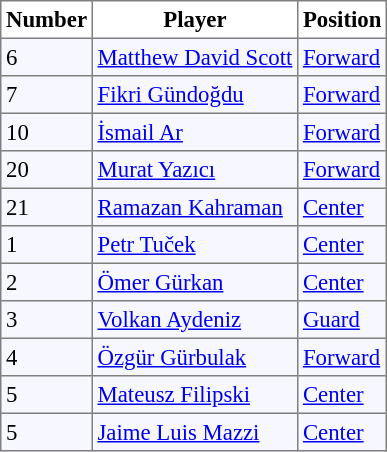<table cellpadding="3" cellspacing="0" border="1" style="background:#f7f8ff; font-size:95%; border:gray solid 1px; border-collapse:collapse;">
<tr style="background:#fff;">
<td align=center><strong>Number</strong></td>
<td align=center><strong>Player</strong></td>
<td align=center><strong>Position</strong></td>
</tr>
<tr>
<td>6</td>
<td> <a href='#'>Matthew David Scott</a></td>
<td><a href='#'>Forward</a></td>
</tr>
<tr>
<td>7</td>
<td> <a href='#'>Fikri Gündoğdu</a></td>
<td><a href='#'>Forward</a></td>
</tr>
<tr>
<td>10</td>
<td> <a href='#'>İsmail Ar</a></td>
<td><a href='#'>Forward</a></td>
</tr>
<tr>
<td>20</td>
<td> <a href='#'>Murat Yazıcı</a></td>
<td><a href='#'>Forward</a></td>
</tr>
<tr>
<td>21</td>
<td> <a href='#'>Ramazan Kahraman</a></td>
<td><a href='#'>Center</a></td>
</tr>
<tr>
<td>1</td>
<td> <a href='#'>Petr Tuček</a></td>
<td><a href='#'>Center</a></td>
</tr>
<tr>
<td>2</td>
<td> <a href='#'>Ömer Gürkan</a></td>
<td><a href='#'>Center</a></td>
</tr>
<tr>
<td>3</td>
<td> <a href='#'>Volkan Aydeniz</a></td>
<td><a href='#'>Guard</a></td>
</tr>
<tr>
<td>4</td>
<td> <a href='#'>Özgür Gürbulak</a></td>
<td><a href='#'>Forward</a></td>
</tr>
<tr>
<td>5</td>
<td> <a href='#'>Mateusz Filipski</a></td>
<td><a href='#'>Center</a></td>
</tr>
<tr>
<td>5</td>
<td> <a href='#'>Jaime Luis Mazzi</a></td>
<td><a href='#'>Center</a></td>
</tr>
</table>
